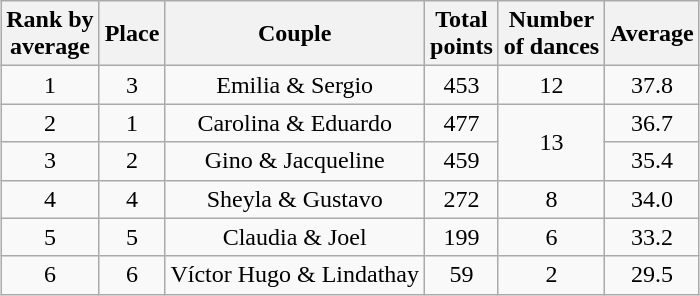<table class="wikitable sortable" style="margin:auto; text-align:center;">
<tr>
<th>Rank by<br>average</th>
<th>Place</th>
<th>Couple</th>
<th>Total<br>points</th>
<th>Number<br>of dances</th>
<th>Average</th>
</tr>
<tr>
<td>1</td>
<td>3</td>
<td>Emilia & Sergio</td>
<td>453</td>
<td>12</td>
<td>37.8</td>
</tr>
<tr>
<td>2</td>
<td>1</td>
<td>Carolina & Eduardo</td>
<td>477</td>
<td rowspan=2>13</td>
<td>36.7</td>
</tr>
<tr>
<td>3</td>
<td>2</td>
<td>Gino & Jacqueline</td>
<td>459</td>
<td>35.4</td>
</tr>
<tr>
<td>4</td>
<td>4</td>
<td>Sheyla & Gustavo</td>
<td>272</td>
<td>8</td>
<td>34.0</td>
</tr>
<tr>
<td>5</td>
<td>5</td>
<td>Claudia & Joel</td>
<td>199</td>
<td>6</td>
<td>33.2</td>
</tr>
<tr>
<td>6</td>
<td>6</td>
<td>Víctor Hugo & Lindathay</td>
<td>59</td>
<td>2</td>
<td>29.5</td>
</tr>
</table>
